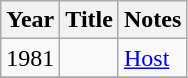<table class="wikitable">
<tr>
<th width=10>Year</th>
<th>Title</th>
<th>Notes</th>
</tr>
<tr>
<td>1981</td>
<td><em></em></td>
<td><a href='#'>Host</a></td>
</tr>
<tr>
</tr>
</table>
